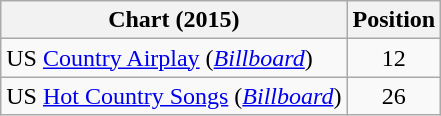<table class="wikitable sortable">
<tr>
<th scope="col">Chart (2015)</th>
<th scope="col">Position</th>
</tr>
<tr>
<td>US <a href='#'>Country Airplay</a> (<em><a href='#'>Billboard</a></em>)</td>
<td align="center">12</td>
</tr>
<tr>
<td>US <a href='#'>Hot Country Songs</a> (<em><a href='#'>Billboard</a></em>)</td>
<td align="center">26</td>
</tr>
</table>
